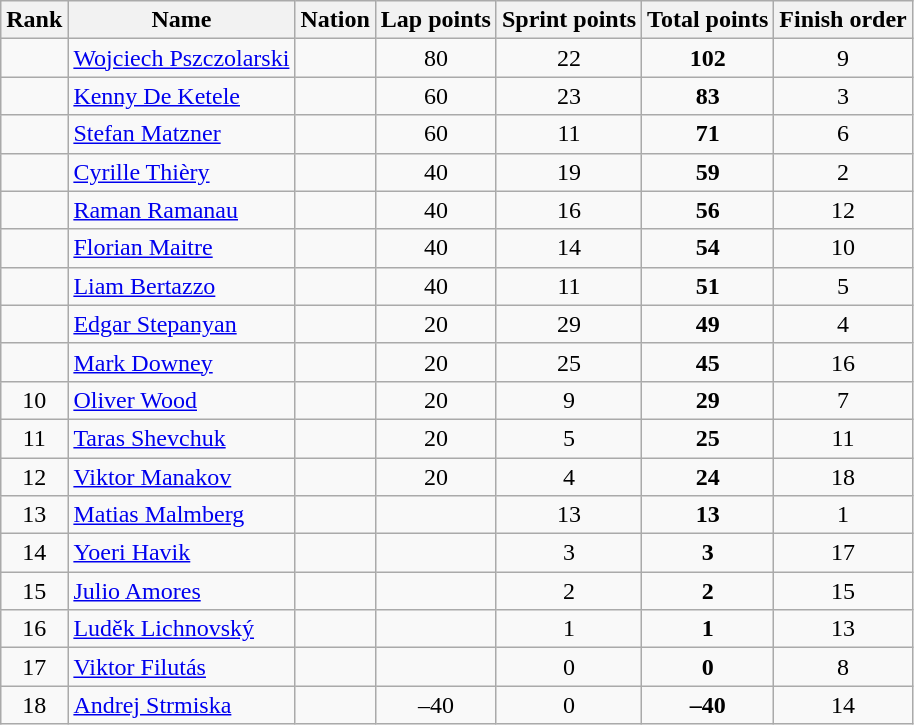<table class="wikitable sortable" style="text-align:center">
<tr>
<th>Rank</th>
<th>Name</th>
<th>Nation</th>
<th>Lap points</th>
<th>Sprint points</th>
<th>Total points</th>
<th>Finish order</th>
</tr>
<tr>
<td></td>
<td align=left><a href='#'>Wojciech Pszczolarski</a></td>
<td align=left></td>
<td>80</td>
<td>22</td>
<td><strong>102</strong></td>
<td>9</td>
</tr>
<tr>
<td></td>
<td align=left><a href='#'>Kenny De Ketele</a></td>
<td align=left></td>
<td>60</td>
<td>23</td>
<td><strong>83</strong></td>
<td>3</td>
</tr>
<tr>
<td></td>
<td align=left><a href='#'>Stefan Matzner</a></td>
<td align=left></td>
<td>60</td>
<td>11</td>
<td><strong>71</strong></td>
<td>6</td>
</tr>
<tr>
<td></td>
<td align=left><a href='#'>Cyrille Thièry</a></td>
<td align=left></td>
<td>40</td>
<td>19</td>
<td><strong>59</strong></td>
<td>2</td>
</tr>
<tr>
<td></td>
<td align=left><a href='#'>Raman Ramanau</a></td>
<td align=left></td>
<td>40</td>
<td>16</td>
<td><strong>56</strong></td>
<td>12</td>
</tr>
<tr>
<td></td>
<td align=left><a href='#'>Florian Maitre</a></td>
<td align=left></td>
<td>40</td>
<td>14</td>
<td><strong>54</strong></td>
<td>10</td>
</tr>
<tr>
<td></td>
<td align=left><a href='#'>Liam Bertazzo</a></td>
<td align=left></td>
<td>40</td>
<td>11</td>
<td><strong>51</strong></td>
<td>5</td>
</tr>
<tr>
<td></td>
<td align=left><a href='#'>Edgar Stepanyan</a></td>
<td align=left></td>
<td>20</td>
<td>29</td>
<td><strong>49</strong></td>
<td>4</td>
</tr>
<tr>
<td></td>
<td align=left><a href='#'>Mark Downey</a></td>
<td align=left></td>
<td>20</td>
<td>25</td>
<td><strong>45</strong></td>
<td>16</td>
</tr>
<tr>
<td>10</td>
<td align=left><a href='#'>Oliver Wood</a></td>
<td align=left></td>
<td>20</td>
<td>9</td>
<td><strong>29</strong></td>
<td>7</td>
</tr>
<tr>
<td>11</td>
<td align=left><a href='#'>Taras Shevchuk</a></td>
<td align=left></td>
<td>20</td>
<td>5</td>
<td><strong>25</strong></td>
<td>11</td>
</tr>
<tr>
<td>12</td>
<td align=left><a href='#'>Viktor Manakov</a></td>
<td align=left></td>
<td>20</td>
<td>4</td>
<td><strong>24</strong></td>
<td>18</td>
</tr>
<tr>
<td>13</td>
<td align=left><a href='#'>Matias Malmberg</a></td>
<td align=left></td>
<td></td>
<td>13</td>
<td><strong>13</strong></td>
<td>1</td>
</tr>
<tr>
<td>14</td>
<td align=left><a href='#'>Yoeri Havik</a></td>
<td align=left></td>
<td></td>
<td>3</td>
<td><strong>3</strong></td>
<td>17</td>
</tr>
<tr>
<td>15</td>
<td align=left><a href='#'>Julio Amores</a></td>
<td align=left></td>
<td></td>
<td>2</td>
<td><strong>2</strong></td>
<td>15</td>
</tr>
<tr>
<td>16</td>
<td align=left><a href='#'>Luděk Lichnovský</a></td>
<td align=left></td>
<td></td>
<td>1</td>
<td><strong>1</strong></td>
<td>13</td>
</tr>
<tr>
<td>17</td>
<td align=left><a href='#'>Viktor Filutás</a></td>
<td align=left></td>
<td></td>
<td>0</td>
<td><strong>0</strong></td>
<td>8</td>
</tr>
<tr>
<td>18</td>
<td align=left><a href='#'>Andrej Strmiska</a></td>
<td align=left></td>
<td>–40</td>
<td>0</td>
<td><strong>–40</strong></td>
<td>14</td>
</tr>
</table>
